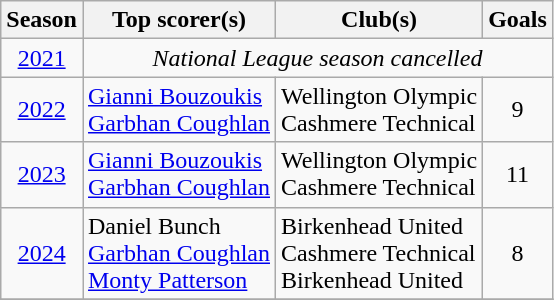<table class="wikitable" style="text-align:center;">
<tr>
<th>Season</th>
<th>Top scorer(s)</th>
<th>Club(s)</th>
<th>Goals</th>
</tr>
<tr>
<td><a href='#'>2021</a></td>
<td colspan="3"><em>National League season cancelled</em></td>
</tr>
<tr>
<td><a href='#'>2022</a></td>
<td style="text-align:left;"> <a href='#'>Gianni Bouzoukis</a><br> <a href='#'>Garbhan Coughlan</a></td>
<td style="text-align:left;">Wellington Olympic<br>Cashmere Technical</td>
<td>9</td>
</tr>
<tr>
<td><a href='#'>2023</a></td>
<td style="text-align:left;"> <a href='#'>Gianni Bouzoukis</a><br> <a href='#'>Garbhan Coughlan</a></td>
<td style="text-align:left;">Wellington Olympic<br>Cashmere Technical</td>
<td>11</td>
</tr>
<tr>
<td><a href='#'>2024</a></td>
<td style="text-align:left;"> Daniel Bunch<br> <a href='#'>Garbhan Coughlan</a><br> <a href='#'>Monty Patterson</a></td>
<td style="text-align:left;">Birkenhead United<br>Cashmere Technical<br>Birkenhead United</td>
<td>8</td>
</tr>
<tr>
</tr>
</table>
